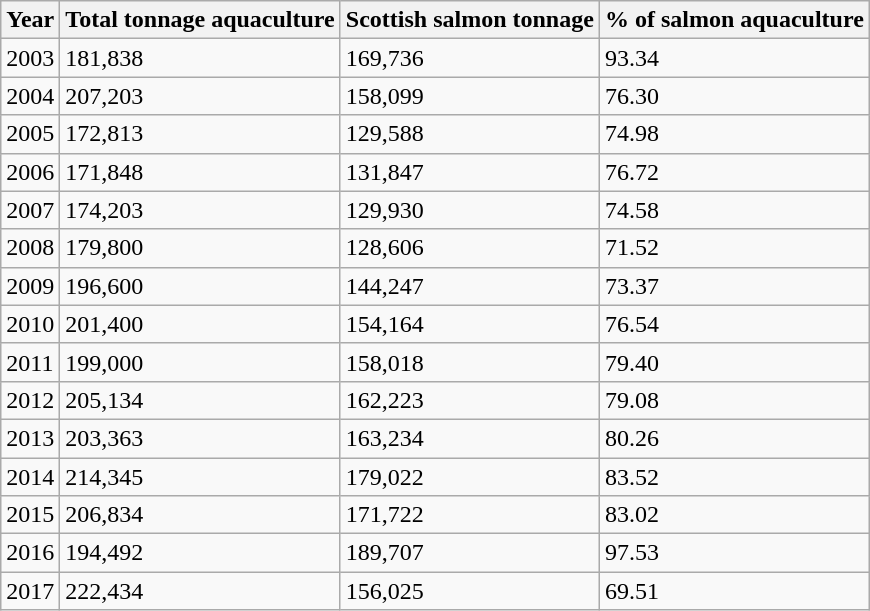<table class="wikitable">
<tr>
<th>Year</th>
<th>Total tonnage aquaculture</th>
<th>Scottish salmon tonnage</th>
<th>% of salmon aquaculture</th>
</tr>
<tr>
<td>2003</td>
<td>181,838</td>
<td>169,736</td>
<td>93.34</td>
</tr>
<tr>
<td>2004</td>
<td>207,203</td>
<td>158,099</td>
<td>76.30</td>
</tr>
<tr>
<td>2005</td>
<td>172,813</td>
<td>129,588</td>
<td>74.98</td>
</tr>
<tr>
<td>2006</td>
<td>171,848</td>
<td>131,847</td>
<td>76.72</td>
</tr>
<tr>
<td>2007</td>
<td>174,203</td>
<td>129,930</td>
<td>74.58</td>
</tr>
<tr>
<td>2008</td>
<td>179,800</td>
<td>128,606</td>
<td>71.52</td>
</tr>
<tr>
<td>2009</td>
<td>196,600</td>
<td>144,247</td>
<td>73.37</td>
</tr>
<tr>
<td>2010</td>
<td>201,400</td>
<td>154,164</td>
<td>76.54</td>
</tr>
<tr>
<td>2011</td>
<td>199,000</td>
<td>158,018</td>
<td>79.40</td>
</tr>
<tr>
<td>2012</td>
<td>205,134</td>
<td>162,223</td>
<td>79.08</td>
</tr>
<tr>
<td>2013</td>
<td>203,363</td>
<td>163,234</td>
<td>80.26</td>
</tr>
<tr>
<td>2014</td>
<td>214,345</td>
<td>179,022</td>
<td>83.52</td>
</tr>
<tr>
<td>2015</td>
<td>206,834</td>
<td>171,722</td>
<td>83.02</td>
</tr>
<tr>
<td>2016</td>
<td>194,492</td>
<td>189,707</td>
<td>97.53</td>
</tr>
<tr>
<td>2017</td>
<td>222,434</td>
<td>156,025</td>
<td>69.51</td>
</tr>
</table>
